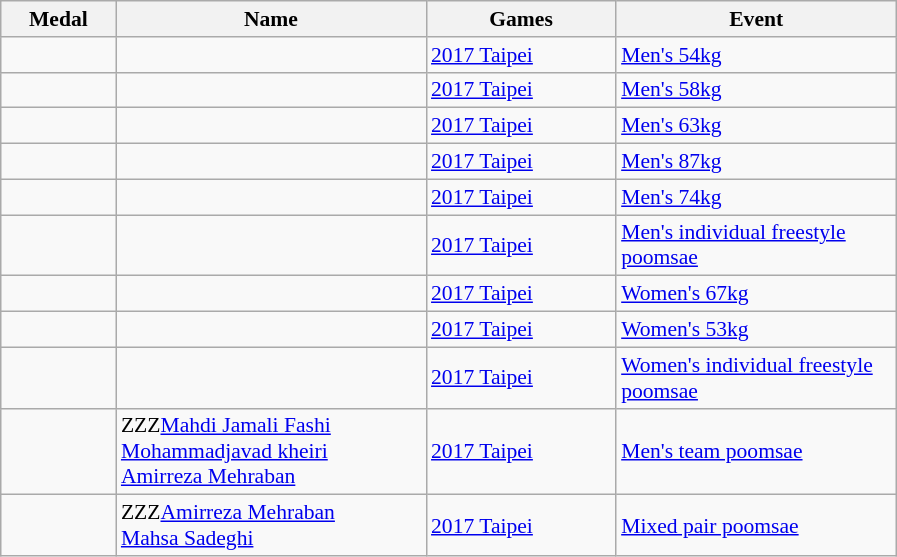<table class="wikitable sortable" style="font-size:90%">
<tr>
<th width="70">Medal</th>
<th width="200">Name</th>
<th width="120">Games</th>
<th width="180">Event</th>
</tr>
<tr>
<td></td>
<td></td>
<td><a href='#'>2017 Taipei</a></td>
<td><a href='#'>Men's 54kg</a></td>
</tr>
<tr>
<td></td>
<td></td>
<td><a href='#'>2017 Taipei</a></td>
<td><a href='#'>Men's 58kg</a></td>
</tr>
<tr>
<td></td>
<td></td>
<td><a href='#'>2017 Taipei</a></td>
<td><a href='#'>Men's 63kg</a></td>
</tr>
<tr>
<td></td>
<td></td>
<td><a href='#'>2017 Taipei</a></td>
<td><a href='#'>Men's 87kg</a></td>
</tr>
<tr>
<td></td>
<td></td>
<td><a href='#'>2017 Taipei</a></td>
<td><a href='#'>Men's 74kg</a></td>
</tr>
<tr>
<td></td>
<td></td>
<td><a href='#'>2017 Taipei</a></td>
<td><a href='#'>Men's individual freestyle poomsae</a></td>
</tr>
<tr>
<td></td>
<td></td>
<td><a href='#'>2017 Taipei</a></td>
<td><a href='#'>Women's 67kg</a></td>
</tr>
<tr>
<td></td>
<td></td>
<td><a href='#'>2017 Taipei</a></td>
<td><a href='#'>Women's 53kg</a></td>
</tr>
<tr>
<td></td>
<td></td>
<td><a href='#'>2017 Taipei</a></td>
<td><a href='#'>Women's individual freestyle poomsae</a></td>
</tr>
<tr>
<td></td>
<td><span>ZZZ</span><a href='#'>Mahdi Jamali Fashi</a><br><a href='#'>Mohammadjavad kheiri</a><br><a href='#'>Amirreza Mehraban</a></td>
<td><a href='#'>2017 Taipei</a></td>
<td><a href='#'>Men's team poomsae</a></td>
</tr>
<tr>
<td></td>
<td><span>ZZZ</span><a href='#'>Amirreza Mehraban</a><br><a href='#'>Mahsa Sadeghi</a></td>
<td><a href='#'>2017 Taipei</a></td>
<td><a href='#'>Mixed pair poomsae</a></td>
</tr>
</table>
